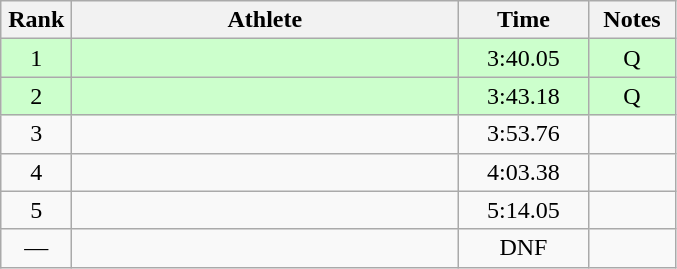<table class=wikitable style="text-align:center">
<tr>
<th width=40>Rank</th>
<th width=250>Athlete</th>
<th width=80>Time</th>
<th width=50>Notes</th>
</tr>
<tr bgcolor="ccffcc">
<td>1</td>
<td align=left></td>
<td>3:40.05</td>
<td>Q</td>
</tr>
<tr bgcolor="ccffcc">
<td>2</td>
<td align=left></td>
<td>3:43.18</td>
<td>Q</td>
</tr>
<tr>
<td>3</td>
<td align=left></td>
<td>3:53.76</td>
<td></td>
</tr>
<tr>
<td>4</td>
<td align=left></td>
<td>4:03.38</td>
<td></td>
</tr>
<tr>
<td>5</td>
<td align=left></td>
<td>5:14.05</td>
<td></td>
</tr>
<tr>
<td>—</td>
<td align=left></td>
<td>DNF</td>
<td></td>
</tr>
</table>
